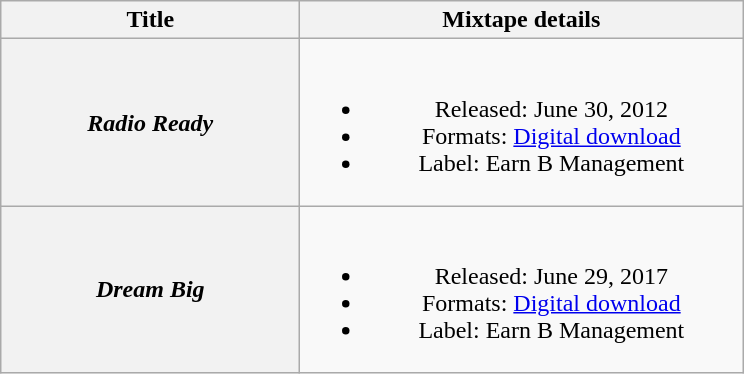<table class="wikitable plainrowheaders" style="text-align:center;">
<tr>
<th scope="col" style="width:12em;">Title</th>
<th scope="col" style="width:18em;">Mixtape details</th>
</tr>
<tr>
<th scope="row"><em>Radio Ready</em></th>
<td><br><ul><li>Released: June 30, 2012</li><li>Formats: <a href='#'>Digital download</a></li><li>Label: Earn B Management</li></ul></td>
</tr>
<tr>
<th scope="row"><em>Dream Big</em></th>
<td><br><ul><li>Released: June 29, 2017</li><li>Formats: <a href='#'>Digital download</a></li><li>Label: Earn B Management</li></ul></td>
</tr>
</table>
